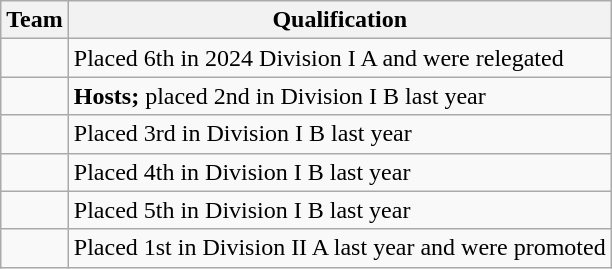<table class="wikitable">
<tr>
<th>Team</th>
<th>Qualification</th>
</tr>
<tr>
<td></td>
<td>Placed 6th in 2024 Division I A and were relegated</td>
</tr>
<tr>
<td></td>
<td><strong>Hosts;</strong> placed 2nd in Division I B last year</td>
</tr>
<tr>
<td></td>
<td>Placed 3rd in Division I B last year</td>
</tr>
<tr>
<td></td>
<td>Placed 4th in Division I B last year</td>
</tr>
<tr>
<td></td>
<td>Placed 5th in Division I B last year</td>
</tr>
<tr>
<td></td>
<td>Placed 1st in Division II A last year and were promoted</td>
</tr>
</table>
